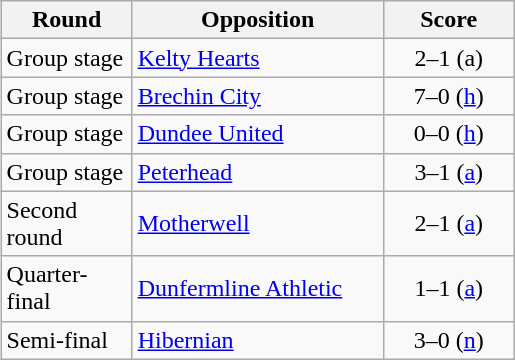<table class="wikitable" style="text-align:left;margin-left:1em;float:right">
<tr>
<th width=80>Round</th>
<th width=160>Opposition</th>
<th width=80>Score</th>
</tr>
<tr>
<td>Group stage</td>
<td><a href='#'>Kelty Hearts</a></td>
<td align=center>2–1 (a)</td>
</tr>
<tr>
<td>Group stage</td>
<td><a href='#'>Brechin City</a></td>
<td align=center>7–0 (<a href='#'>h</a>)</td>
</tr>
<tr>
<td>Group stage</td>
<td><a href='#'>Dundee United</a></td>
<td align=center>0–0 (<a href='#'>h</a>)</td>
</tr>
<tr>
<td>Group stage</td>
<td><a href='#'>Peterhead</a></td>
<td align=center>3–1 (<a href='#'>a</a>)</td>
</tr>
<tr>
<td>Second round</td>
<td><a href='#'>Motherwell</a></td>
<td align=center>2–1 (<a href='#'>a</a>)</td>
</tr>
<tr>
<td>Quarter-final</td>
<td><a href='#'>Dunfermline Athletic</a></td>
<td align=center>1–1 (<a href='#'>a</a>) </td>
</tr>
<tr>
<td>Semi-final</td>
<td><a href='#'>Hibernian</a></td>
<td align=center>3–0 (<a href='#'>n</a>)</td>
</tr>
</table>
